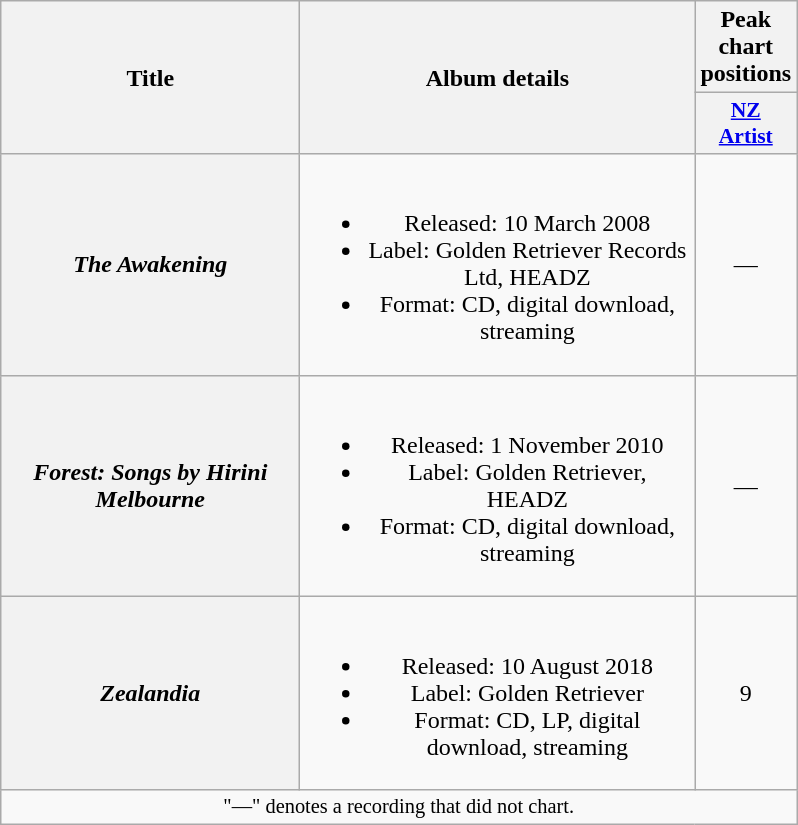<table class="wikitable plainrowheaders" style="text-align:center;">
<tr>
<th scope="col" rowspan="2" style="width:12em;">Title</th>
<th scope="col" rowspan="2" style="width:16em;">Album details</th>
<th scope="col" colspan="1">Peak chart positions</th>
</tr>
<tr>
<th scope="col" style="width:3em;font-size:90%;"><a href='#'>NZ<br>Artist</a><br></th>
</tr>
<tr>
<th scope="row"><em>The Awakening</em></th>
<td><br><ul><li>Released: 10 March 2008</li><li>Label: Golden Retriever Records Ltd, HEADZ</li><li>Format: CD, digital download, streaming</li></ul></td>
<td>—</td>
</tr>
<tr>
<th scope="row"><em>Forest: Songs by Hirini Melbourne</em></th>
<td><br><ul><li>Released: 1 November 2010</li><li>Label: Golden Retriever, HEADZ</li><li>Format: CD, digital download, streaming</li></ul></td>
<td>—</td>
</tr>
<tr>
<th scope="row"><em>Zealandia</em></th>
<td><br><ul><li>Released: 10 August 2018</li><li>Label: Golden Retriever</li><li>Format: CD, LP, digital download, streaming</li></ul></td>
<td>9</td>
</tr>
<tr>
<td colspan="8" style="font-size:85%;">"—" denotes a recording that did not chart.</td>
</tr>
</table>
